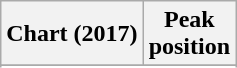<table class="wikitable plainrowheaders" style="text-align:center">
<tr>
<th scope="col">Chart (2017)</th>
<th scope="col">Peak<br> position</th>
</tr>
<tr>
</tr>
<tr>
</tr>
<tr>
</tr>
<tr>
</tr>
<tr>
</tr>
<tr>
</tr>
<tr>
</tr>
</table>
